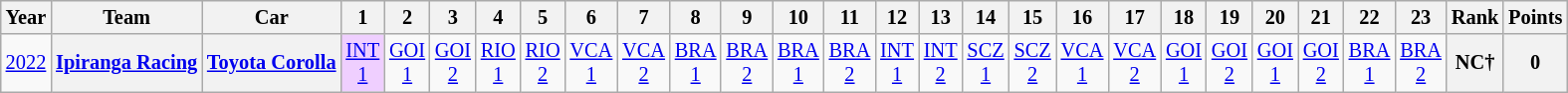<table class="wikitable" style="text-align:center; font-size:85%">
<tr>
<th>Year</th>
<th>Team</th>
<th>Car</th>
<th>1</th>
<th>2</th>
<th>3</th>
<th>4</th>
<th>5</th>
<th>6</th>
<th>7</th>
<th>8</th>
<th>9</th>
<th>10</th>
<th>11</th>
<th>12</th>
<th>13</th>
<th>14</th>
<th>15</th>
<th>16</th>
<th>17</th>
<th>18</th>
<th>19</th>
<th>20</th>
<th>21</th>
<th>22</th>
<th>23</th>
<th>Rank</th>
<th>Points</th>
</tr>
<tr>
<td><a href='#'>2022</a></td>
<th nowrap><a href='#'>Ipiranga Racing</a></th>
<th nowrap><a href='#'>Toyota Corolla</a></th>
<td style="background:#EFCFFF;"><a href='#'>INT<br>1</a><br></td>
<td><a href='#'>GOI<br>1</a></td>
<td><a href='#'>GOI<br>2</a></td>
<td><a href='#'>RIO<br>1</a></td>
<td><a href='#'>RIO<br>2</a></td>
<td><a href='#'>VCA<br>1</a></td>
<td><a href='#'>VCA<br>2</a></td>
<td><a href='#'>BRA<br>1</a></td>
<td><a href='#'>BRA<br>2</a></td>
<td><a href='#'>BRA<br>1</a></td>
<td><a href='#'>BRA<br>2</a></td>
<td><a href='#'>INT<br>1</a></td>
<td><a href='#'>INT<br>2</a></td>
<td><a href='#'>SCZ<br>1</a></td>
<td><a href='#'>SCZ<br>2</a></td>
<td><a href='#'>VCA<br>1</a></td>
<td><a href='#'>VCA<br>2</a></td>
<td><a href='#'>GOI<br>1</a></td>
<td><a href='#'>GOI<br>2</a></td>
<td><a href='#'>GOI<br>1</a></td>
<td><a href='#'>GOI<br>2</a></td>
<td><a href='#'>BRA<br>1</a></td>
<td><a href='#'>BRA<br>2</a></td>
<th>NC†</th>
<th>0</th>
</tr>
</table>
